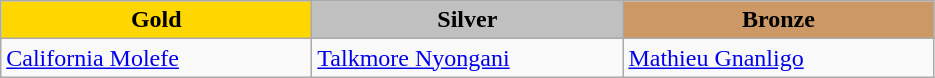<table class="wikitable" style="text-align:left">
<tr align="center">
<td width=200 bgcolor=gold><strong>Gold</strong></td>
<td width=200 bgcolor=silver><strong>Silver</strong></td>
<td width=200 bgcolor=CC9966><strong>Bronze</strong></td>
</tr>
<tr>
<td><a href='#'>California Molefe</a><br><em></em></td>
<td><a href='#'>Talkmore Nyongani</a><br><em></em></td>
<td><a href='#'>Mathieu Gnanligo</a><br><em></em></td>
</tr>
</table>
